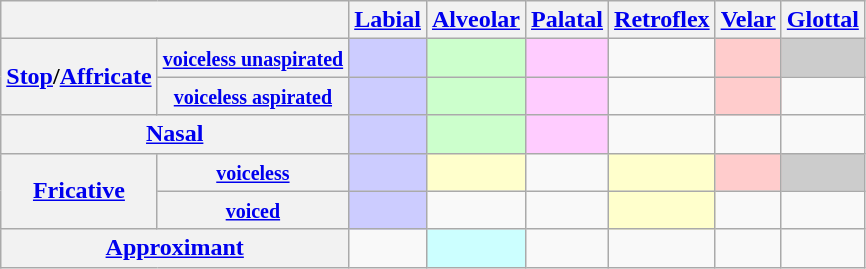<table class="wikitable" style="text-align: center;">
<tr>
<th colspan="2"></th>
<th><a href='#'>Labial</a></th>
<th><a href='#'>Alveolar</a></th>
<th><a href='#'>Palatal</a></th>
<th><a href='#'>Retroflex</a></th>
<th><a href='#'>Velar</a></th>
<th><a href='#'>Glottal</a></th>
</tr>
<tr>
<th rowspan="2"><a href='#'>Stop</a>/<a href='#'>Affricate</a></th>
<th><small><a href='#'>voiceless unaspirated</a></small></th>
<td style="background-color: #ccf"></td>
<td style="background-color: #cfc"></td>
<td style="background-color: #fcf"></td>
<td></td>
<td style="background-color: #fcc"></td>
<td style="background-color: #ccc"></td>
</tr>
<tr>
<th><small><a href='#'>voiceless aspirated</a></small></th>
<td style="background-color: #ccf"></td>
<td style="background-color: #cfc"></td>
<td style="background-color: #fcf"></td>
<td></td>
<td style="background-color: #fcc"></td>
<td></td>
</tr>
<tr>
<th colspan="2"><a href='#'>Nasal</a></th>
<td style="background-color: #ccf"></td>
<td style="background-color: #cfc"></td>
<td style="background-color: #fcf"></td>
<td></td>
<td></td>
<td></td>
</tr>
<tr>
<th rowspan="2"><a href='#'>Fricative</a></th>
<th><small><a href='#'>voiceless</a></small></th>
<td style="background-color: #ccf"></td>
<td style="background-color: #ffc"></td>
<td></td>
<td style="background-color: #ffc"></td>
<td style="background-color: #fcc"></td>
<td style="background-color: #ccc"></td>
</tr>
<tr>
<th><small><a href='#'>voiced</a></small></th>
<td style="background-color: #ccf"></td>
<td></td>
<td></td>
<td style="background-color: #ffc"></td>
<td></td>
<td></td>
</tr>
<tr>
<th colspan="2"><a href='#'>Approximant</a></th>
<td></td>
<td style="background-color: #cff"></td>
<td></td>
<td></td>
<td></td>
<td></td>
</tr>
</table>
